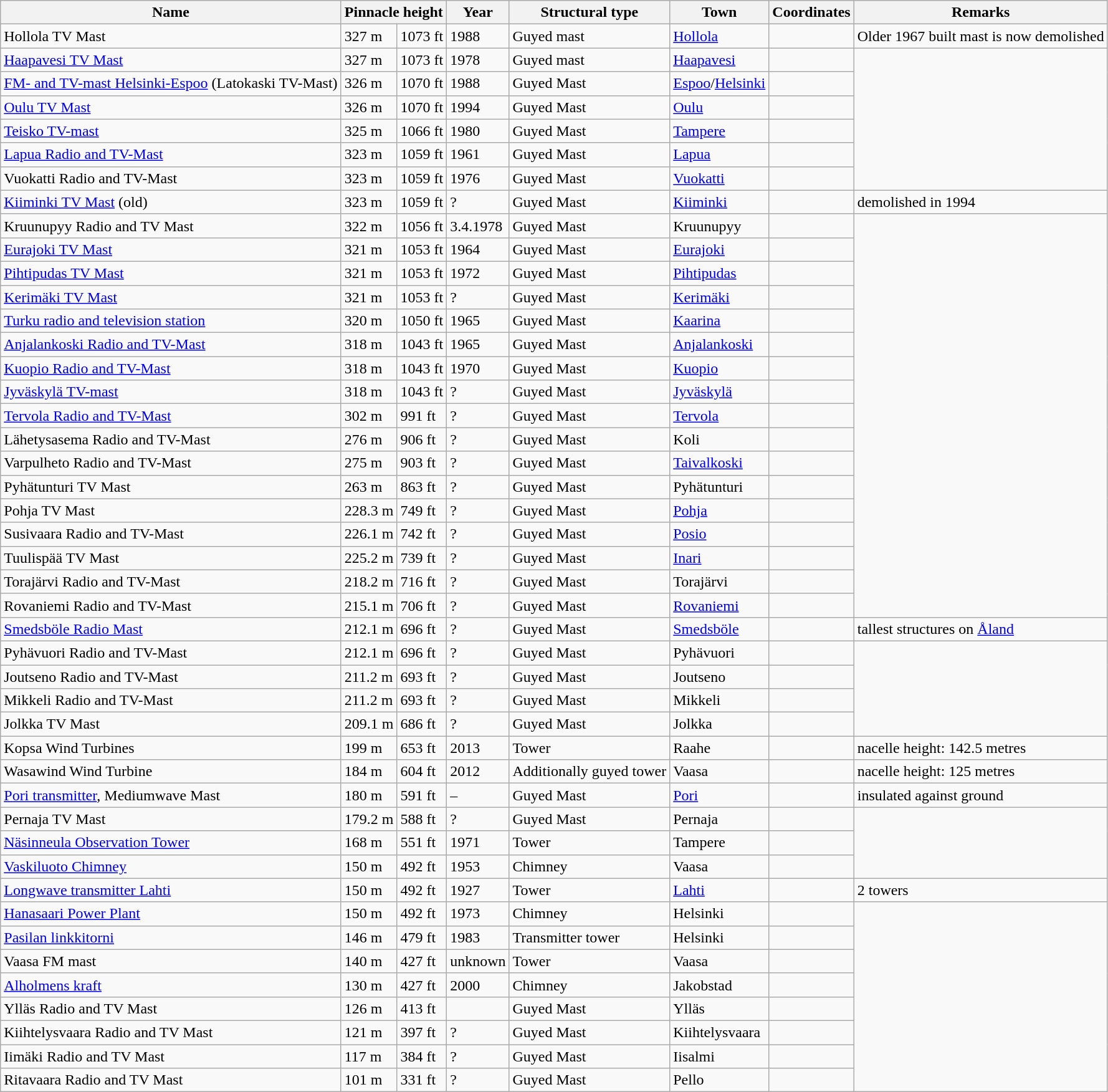<table class="wikitable">
<tr>
<th>Name</th>
<th colspan="2">Pinnacle height</th>
<th>Year</th>
<th>Structural type</th>
<th>Town</th>
<th>Coordinates</th>
<th>Remarks</th>
</tr>
<tr>
<td>Hollola TV Mast</td>
<td>327 m</td>
<td>1073 ft</td>
<td>1988</td>
<td>Guyed mast</td>
<td><a href='#'>Hollola</a></td>
<td></td>
<td>Older 1967 built mast is now demolished</td>
</tr>
<tr>
<td><a href='#'>Haapavesi TV Mast</a></td>
<td>327 m</td>
<td>1073 ft</td>
<td>1978</td>
<td>Guyed mast</td>
<td><a href='#'>Haapavesi</a></td>
<td></td>
</tr>
<tr>
<td><a href='#'>FM- and TV-mast Helsinki-Espoo</a> (Latokaski TV-Mast)</td>
<td>326 m</td>
<td>1070 ft</td>
<td>1988</td>
<td>Guyed Mast</td>
<td><a href='#'>Espoo</a>/<a href='#'>Helsinki</a></td>
<td></td>
</tr>
<tr>
<td><a href='#'>Oulu TV Mast</a></td>
<td>326 m</td>
<td>1070 ft</td>
<td>1994</td>
<td>Guyed Mast</td>
<td><a href='#'>Oulu</a></td>
<td></td>
</tr>
<tr>
<td><a href='#'>Teisko TV-mast</a></td>
<td>325 m</td>
<td>1066 ft</td>
<td>1980</td>
<td>Guyed Mast</td>
<td><a href='#'>Tampere</a></td>
<td></td>
</tr>
<tr>
<td><a href='#'>Lapua Radio and TV-Mast</a></td>
<td>323 m</td>
<td>1059 ft</td>
<td>1961</td>
<td>Guyed Mast</td>
<td><a href='#'>Lapua</a></td>
<td></td>
</tr>
<tr>
<td>Vuokatti Radio and TV-Mast</td>
<td>323 m</td>
<td>1059 ft</td>
<td>1976</td>
<td>Guyed Mast</td>
<td><a href='#'>Vuokatti</a></td>
<td></td>
</tr>
<tr>
<td><a href='#'>Kiiminki TV Mast</a> (old)</td>
<td>323 m</td>
<td>1059 ft</td>
<td>?</td>
<td>Guyed Mast</td>
<td><a href='#'>Kiiminki</a></td>
<td></td>
<td>demolished in 1994</td>
</tr>
<tr>
<td>Kruunupyy Radio and TV Mast</td>
<td>322 m</td>
<td>1056 ft</td>
<td>3.4.1978</td>
<td>Guyed Mast</td>
<td>Kruunupyy</td>
<td></td>
</tr>
<tr>
<td><a href='#'>Eurajoki TV Mast</a></td>
<td>321 m</td>
<td>1053 ft</td>
<td>1964</td>
<td>Guyed Mast</td>
<td><a href='#'>Eurajoki</a></td>
<td></td>
</tr>
<tr>
<td><a href='#'>Pihtipudas TV Mast</a></td>
<td>321 m</td>
<td>1053 ft</td>
<td>1972</td>
<td>Guyed Mast</td>
<td><a href='#'>Pihtipudas</a></td>
<td></td>
</tr>
<tr>
<td><a href='#'>Kerimäki TV Mast</a></td>
<td>321 m</td>
<td>1053 ft</td>
<td>?</td>
<td>Guyed Mast</td>
<td><a href='#'>Kerimäki</a></td>
<td></td>
</tr>
<tr>
<td><a href='#'>Turku radio and television station</a></td>
<td>320 m</td>
<td>1050 ft</td>
<td>1965</td>
<td>Guyed Mast</td>
<td><a href='#'>Kaarina</a></td>
<td></td>
</tr>
<tr>
<td><a href='#'>Anjalankoski Radio and TV-Mast</a></td>
<td>318 m</td>
<td>1043 ft</td>
<td>1965</td>
<td>Guyed Mast</td>
<td><a href='#'>Anjalankoski</a></td>
<td></td>
</tr>
<tr>
<td><a href='#'>Kuopio Radio and TV-Mast</a></td>
<td>318 m</td>
<td>1043 ft</td>
<td>1970</td>
<td>Guyed Mast</td>
<td><a href='#'>Kuopio</a></td>
<td></td>
</tr>
<tr>
<td><a href='#'>Jyväskylä TV-mast</a></td>
<td>318 m</td>
<td>1043 ft</td>
<td>?</td>
<td>Guyed Mast</td>
<td><a href='#'>Jyväskylä</a></td>
<td></td>
</tr>
<tr>
<td><a href='#'>Tervola Radio and TV-Mast</a></td>
<td>302 m</td>
<td>991 ft</td>
<td>?</td>
<td>Guyed Mast</td>
<td><a href='#'>Tervola</a></td>
<td></td>
</tr>
<tr>
<td>Lähetysasema Radio and TV-Mast</td>
<td>276 m</td>
<td>906 ft</td>
<td>?</td>
<td>Guyed Mast</td>
<td>Koli</td>
<td></td>
</tr>
<tr>
<td>Varpulheto Radio and TV-Mast</td>
<td>275 m</td>
<td>903 ft</td>
<td>?</td>
<td>Guyed Mast</td>
<td><a href='#'>Taivalkoski</a></td>
<td></td>
</tr>
<tr>
<td>Pyhätunturi TV Mast</td>
<td>263 m</td>
<td>863 ft</td>
<td>?</td>
<td>Guyed Mast</td>
<td>Pyhätunturi</td>
<td></td>
</tr>
<tr>
<td>Pohja TV Mast</td>
<td>228.3 m</td>
<td>749 ft</td>
<td>?</td>
<td>Guyed Mast</td>
<td><a href='#'>Pohja</a></td>
<td></td>
</tr>
<tr>
<td>Susivaara Radio and TV-Mast</td>
<td>226.1 m</td>
<td>742 ft</td>
<td>?</td>
<td>Guyed Mast</td>
<td><a href='#'>Posio</a></td>
<td></td>
</tr>
<tr>
<td>Tuulispää TV Mast</td>
<td>225.2 m</td>
<td>739 ft</td>
<td>?</td>
<td>Guyed Mast</td>
<td><a href='#'>Inari</a></td>
<td></td>
</tr>
<tr>
<td>Torajärvi Radio and TV-Mast</td>
<td>218.2 m</td>
<td>716 ft</td>
<td>?</td>
<td>Guyed Mast</td>
<td>Torajärvi</td>
<td></td>
</tr>
<tr>
<td>Rovaniemi Radio and TV-Mast</td>
<td>215.1 m</td>
<td>706 ft</td>
<td>?</td>
<td>Guyed Mast</td>
<td><a href='#'>Rovaniemi</a></td>
<td></td>
</tr>
<tr>
<td><a href='#'>Smedsböle Radio Mast</a></td>
<td>212.1 m</td>
<td>696 ft</td>
<td>?</td>
<td>Guyed Mast</td>
<td><a href='#'>Smedsböle</a></td>
<td></td>
<td>tallest structures on <a href='#'>Åland</a></td>
</tr>
<tr>
<td>Pyhävuori Radio and TV-Mast</td>
<td>212.1 m</td>
<td>696 ft</td>
<td>?</td>
<td>Guyed Mast</td>
<td>Pyhävuori</td>
<td></td>
</tr>
<tr>
<td>Joutseno Radio and TV-Mast</td>
<td>211.2 m</td>
<td>693 ft</td>
<td>?</td>
<td>Guyed Mast</td>
<td>Joutseno</td>
<td></td>
</tr>
<tr>
<td>Mikkeli Radio and TV-Mast</td>
<td>211.2 m</td>
<td>693 ft</td>
<td>?</td>
<td>Guyed Mast</td>
<td>Mikkeli</td>
<td></td>
</tr>
<tr>
<td>Jolkka TV Mast</td>
<td>209.1 m</td>
<td>686 ft</td>
<td>?</td>
<td>Guyed Mast</td>
<td>Jolkka</td>
<td></td>
</tr>
<tr>
<td>Kopsa Wind Turbines</td>
<td>199 m</td>
<td>653 ft</td>
<td>2013</td>
<td>Tower</td>
<td>Raahe</td>
<td></td>
<td>nacelle height: 142.5 metres</td>
</tr>
<tr>
<td>Wasawind Wind Turbine</td>
<td>184 m</td>
<td>604 ft</td>
<td>2012</td>
<td>Additionally guyed tower</td>
<td>Vaasa</td>
<td></td>
<td>nacelle height: 125 metres</td>
</tr>
<tr>
<td><a href='#'>Pori transmitter</a>, Mediumwave Mast</td>
<td>180 m</td>
<td>591 ft</td>
<td>–</td>
<td>Guyed Mast</td>
<td><a href='#'>Pori</a></td>
<td></td>
<td>insulated against ground</td>
</tr>
<tr>
<td>Pernaja TV Mast</td>
<td>179.2 m</td>
<td>588 ft</td>
<td>?</td>
<td>Guyed Mast</td>
<td>Pernaja</td>
<td></td>
</tr>
<tr>
<td><a href='#'>Näsinneula Observation Tower</a></td>
<td>168 m</td>
<td>551 ft</td>
<td>1971</td>
<td>Tower</td>
<td>Tampere</td>
<td></td>
</tr>
<tr>
<td><a href='#'>Vaskiluoto Chimney</a></td>
<td>150 m</td>
<td>492 ft</td>
<td>1953</td>
<td>Chimney</td>
<td>Vaasa</td>
<td></td>
</tr>
<tr>
<td><a href='#'>Longwave transmitter Lahti</a></td>
<td>150 m</td>
<td>492 ft</td>
<td>1927</td>
<td>Tower</td>
<td><a href='#'>Lahti</a></td>
<td></td>
<td>2 towers</td>
</tr>
<tr>
<td><a href='#'>Hanasaari Power Plant</a></td>
<td>150 m</td>
<td>492 ft</td>
<td>1973</td>
<td>Chimney</td>
<td>Helsinki</td>
<td></td>
</tr>
<tr>
<td><a href='#'>Pasilan linkkitorni</a></td>
<td>146 m</td>
<td>479 ft</td>
<td>1983</td>
<td>Transmitter tower</td>
<td>Helsinki</td>
<td></td>
</tr>
<tr>
<td>Vaasa FM mast</td>
<td>140 m</td>
<td>427 ft</td>
<td>unknown</td>
<td>Tower</td>
<td>Vaasa</td>
<td></td>
</tr>
<tr>
<td><a href='#'>Alholmens kraft</a></td>
<td>130 m</td>
<td>427 ft</td>
<td>2000</td>
<td>Chimney</td>
<td>Jakobstad</td>
<td></td>
</tr>
<tr>
<td>Ylläs Radio and TV Mast</td>
<td>126 m</td>
<td>413 ft</td>
<td></td>
<td>Guyed Mast</td>
<td>Ylläs</td>
<td></td>
</tr>
<tr>
<td>Kiihtelysvaara Radio and TV Mast</td>
<td>121 m</td>
<td>397 ft</td>
<td>?</td>
<td>Guyed Mast</td>
<td>Kiihtelysvaara</td>
<td></td>
</tr>
<tr>
<td>Iimäki Radio and TV Mast</td>
<td>117 m</td>
<td>384 ft</td>
<td>?</td>
<td>Guyed Mast</td>
<td>Iisalmi</td>
<td></td>
</tr>
<tr>
<td>Ritavaara Radio and TV Mast</td>
<td>101 m</td>
<td>331 ft</td>
<td>?</td>
<td>Guyed Mast</td>
<td>Pello</td>
<td></td>
</tr>
</table>
